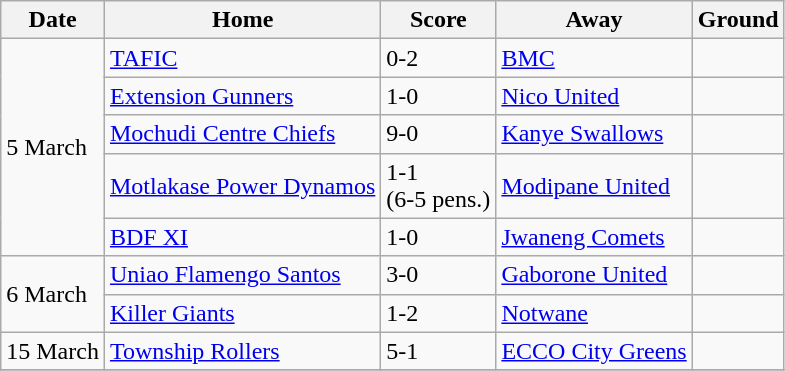<table class="wikitable">
<tr>
<th>Date</th>
<th>Home</th>
<th>Score</th>
<th>Away</th>
<th>Ground</th>
</tr>
<tr>
<td rowspan="5">5 March</td>
<td><a href='#'>TAFIC</a></td>
<td>0-2</td>
<td><a href='#'>BMC</a></td>
<td></td>
</tr>
<tr>
<td><a href='#'>Extension Gunners</a></td>
<td>1-0</td>
<td><a href='#'>Nico United</a></td>
<td></td>
</tr>
<tr>
<td><a href='#'>Mochudi Centre Chiefs</a></td>
<td>9-0</td>
<td><a href='#'>Kanye Swallows</a></td>
<td></td>
</tr>
<tr>
<td><a href='#'>Motlakase Power Dynamos</a></td>
<td>1-1<br>(6-5 pens.)</td>
<td><a href='#'>Modipane United</a></td>
<td></td>
</tr>
<tr>
<td><a href='#'>BDF XI</a></td>
<td>1-0</td>
<td><a href='#'>Jwaneng Comets</a></td>
<td></td>
</tr>
<tr>
<td rowspan="2">6 March</td>
<td><a href='#'>Uniao Flamengo Santos</a></td>
<td>3-0</td>
<td><a href='#'>Gaborone United</a></td>
<td></td>
</tr>
<tr>
<td><a href='#'>Killer Giants</a></td>
<td>1-2</td>
<td><a href='#'>Notwane</a></td>
<td></td>
</tr>
<tr>
<td>15 March</td>
<td><a href='#'>Township Rollers</a></td>
<td>5-1</td>
<td><a href='#'>ECCO City Greens</a></td>
<td></td>
</tr>
<tr>
</tr>
</table>
